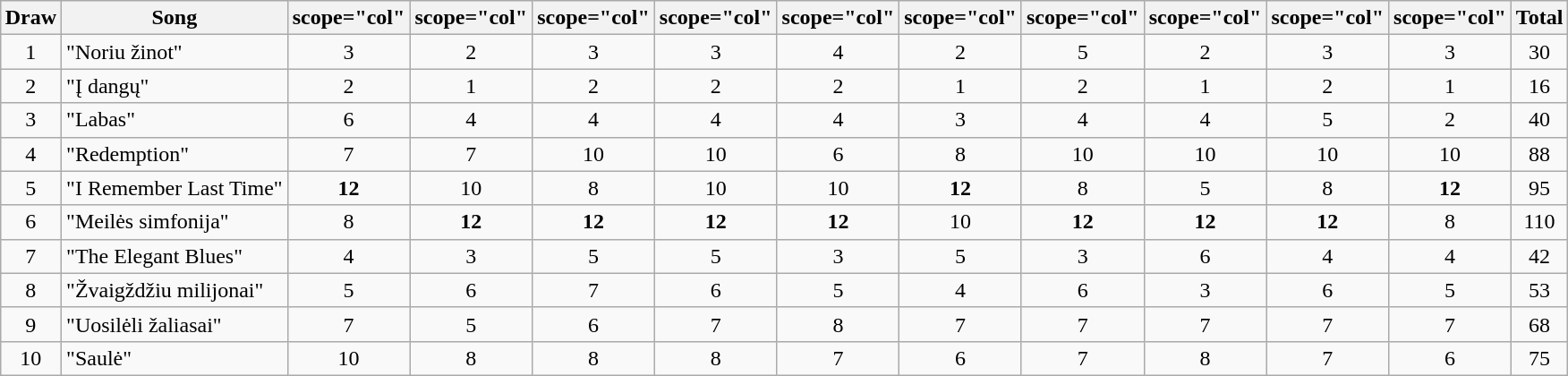<table class="wikitable collapsible" style="margin: 1em auto 1em auto; text-align:center">
<tr>
<th>Draw</th>
<th>Song</th>
<th>scope="col" </th>
<th>scope="col" </th>
<th>scope="col" </th>
<th>scope="col" </th>
<th>scope="col" </th>
<th>scope="col" </th>
<th>scope="col" </th>
<th>scope="col" </th>
<th>scope="col" </th>
<th>scope="col" </th>
<th>Total</th>
</tr>
<tr>
<td>1</td>
<td align="left">"Noriu žinot"</td>
<td>3</td>
<td>2</td>
<td>3</td>
<td>3</td>
<td>4</td>
<td>2</td>
<td>5</td>
<td>2</td>
<td>3</td>
<td>3</td>
<td>30</td>
</tr>
<tr>
<td>2</td>
<td align="left">"Į dangų"</td>
<td>2</td>
<td>1</td>
<td>2</td>
<td>2</td>
<td>2</td>
<td>1</td>
<td>2</td>
<td>1</td>
<td>2</td>
<td>1</td>
<td>16</td>
</tr>
<tr>
<td>3</td>
<td align="left">"Labas"</td>
<td>6</td>
<td>4</td>
<td>4</td>
<td>4</td>
<td>4</td>
<td>3</td>
<td>4</td>
<td>4</td>
<td>5</td>
<td>2</td>
<td>40</td>
</tr>
<tr>
<td>4</td>
<td align="left">"Redemption"</td>
<td>7</td>
<td>7</td>
<td>10</td>
<td>10</td>
<td>6</td>
<td>8</td>
<td>10</td>
<td>10</td>
<td>10</td>
<td>10</td>
<td>88</td>
</tr>
<tr>
<td>5</td>
<td align="left">"I Remember Last Time"</td>
<td><strong>12</strong></td>
<td>10</td>
<td>8</td>
<td>10</td>
<td>10</td>
<td><strong>12</strong></td>
<td>8</td>
<td>5</td>
<td>8</td>
<td><strong>12</strong></td>
<td>95</td>
</tr>
<tr>
<td>6</td>
<td align="left">"Meilės simfonija"</td>
<td>8</td>
<td><strong>12</strong></td>
<td><strong>12</strong></td>
<td><strong>12</strong></td>
<td><strong>12</strong></td>
<td>10</td>
<td><strong>12</strong></td>
<td><strong>12</strong></td>
<td><strong>12</strong></td>
<td>8</td>
<td>110</td>
</tr>
<tr>
<td>7</td>
<td align="left">"The Elegant Blues"</td>
<td>4</td>
<td>3</td>
<td>5</td>
<td>5</td>
<td>3</td>
<td>5</td>
<td>3</td>
<td>6</td>
<td>4</td>
<td>4</td>
<td>42</td>
</tr>
<tr>
<td>8</td>
<td align="left">"Žvaigždžiu milijonai"</td>
<td>5</td>
<td>6</td>
<td>7</td>
<td>6</td>
<td>5</td>
<td>4</td>
<td>6</td>
<td>3</td>
<td>6</td>
<td>5</td>
<td>53</td>
</tr>
<tr>
<td>9</td>
<td align="left">"Uosilėli žaliasai"</td>
<td>7</td>
<td>5</td>
<td>6</td>
<td>7</td>
<td>8</td>
<td>7</td>
<td>7</td>
<td>7</td>
<td>7</td>
<td>7</td>
<td>68</td>
</tr>
<tr>
<td>10</td>
<td align="left">"Saulė"</td>
<td>10</td>
<td>8</td>
<td>8</td>
<td>8</td>
<td>7</td>
<td>6</td>
<td>7</td>
<td>8</td>
<td>7</td>
<td>6</td>
<td>75</td>
</tr>
</table>
